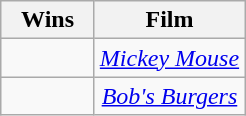<table class="wikitable" style="text-align: center">
<tr>
<th scope="col" width="55">Wins</th>
<th scope="col" align="center">Film</th>
</tr>
<tr>
<td></td>
<td><em><a href='#'>Mickey Mouse</a></em></td>
</tr>
<tr>
<td></td>
<td><em><a href='#'>Bob's Burgers</a></em></td>
</tr>
</table>
